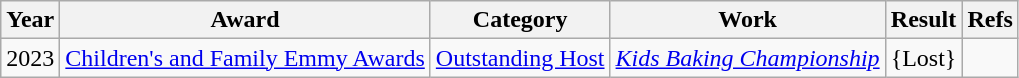<table class="wikitable">
<tr>
<th>Year</th>
<th>Award</th>
<th>Category</th>
<th>Work</th>
<th>Result</th>
<th>Refs</th>
</tr>
<tr>
<td>2023</td>
<td><a href='#'>Children's and Family Emmy Awards</a></td>
<td><a href='#'>Outstanding Host</a></td>
<td><em><a href='#'>Kids Baking Championship</a></em></td>
<td>{Lost}</td>
<td></td>
</tr>
</table>
